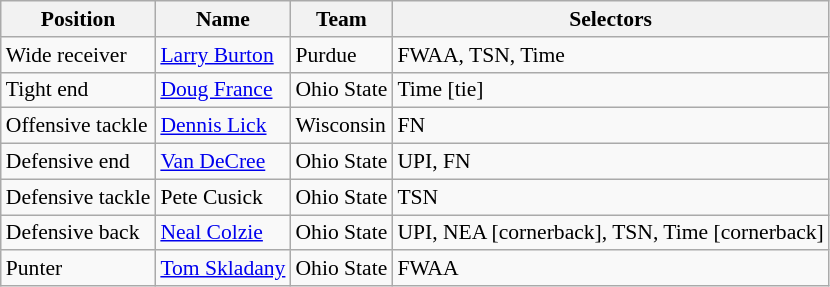<table class="wikitable" style="font-size: 90%">
<tr>
<th>Position</th>
<th>Name</th>
<th>Team</th>
<th>Selectors</th>
</tr>
<tr>
<td>Wide receiver</td>
<td><a href='#'>Larry Burton</a></td>
<td>Purdue</td>
<td>FWAA, TSN, Time</td>
</tr>
<tr>
<td>Tight end</td>
<td><a href='#'>Doug France</a></td>
<td>Ohio State</td>
<td>Time [tie]</td>
</tr>
<tr>
<td>Offensive tackle</td>
<td><a href='#'>Dennis Lick</a></td>
<td>Wisconsin</td>
<td>FN</td>
</tr>
<tr>
<td>Defensive end</td>
<td><a href='#'>Van DeCree</a></td>
<td>Ohio State</td>
<td>UPI, FN</td>
</tr>
<tr>
<td>Defensive tackle</td>
<td>Pete Cusick</td>
<td>Ohio State</td>
<td>TSN</td>
</tr>
<tr>
<td>Defensive back</td>
<td><a href='#'>Neal Colzie</a></td>
<td>Ohio State</td>
<td>UPI, NEA [cornerback], TSN, Time [cornerback]</td>
</tr>
<tr>
<td>Punter</td>
<td><a href='#'>Tom Skladany</a></td>
<td>Ohio State</td>
<td>FWAA</td>
</tr>
</table>
